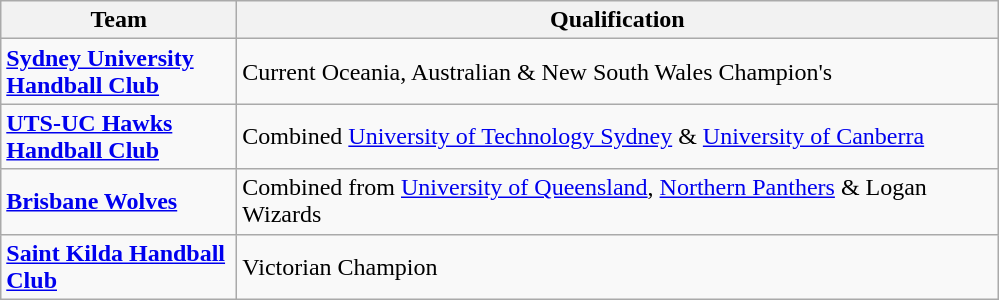<table class="wikitable">
<tr>
<th width=150>Team</th>
<th width=500>Qualification</th>
</tr>
<tr>
<td> <strong><a href='#'>Sydney University Handball Club</a></strong></td>
<td>Current Oceania, Australian & New South Wales Champion's </td>
</tr>
<tr>
<td> <strong><a href='#'>UTS-UC Hawks Handball Club</a></strong></td>
<td>Combined <a href='#'>University of Technology Sydney</a> & <a href='#'>University of Canberra</a></td>
</tr>
<tr>
<td> <strong><a href='#'>Brisbane Wolves</a></strong></td>
<td>Combined from <a href='#'>University of Queensland</a>, <a href='#'>Northern Panthers</a> & Logan Wizards </td>
</tr>
<tr>
<td> <strong><a href='#'>Saint Kilda Handball Club</a></strong></td>
<td>Victorian Champion </td>
</tr>
</table>
